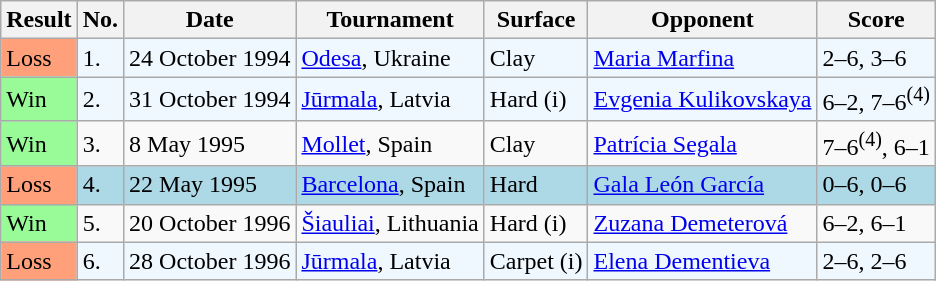<table class="wikitable">
<tr>
<th>Result</th>
<th>No.</th>
<th>Date</th>
<th>Tournament</th>
<th>Surface</th>
<th>Opponent</th>
<th>Score</th>
</tr>
<tr style="background:#f0f8ff;">
<td style="background:#ffa07a;">Loss</td>
<td>1.</td>
<td>24 October 1994</td>
<td><a href='#'>Odesa</a>, Ukraine</td>
<td>Clay</td>
<td> <a href='#'>Maria Marfina</a></td>
<td>2–6, 3–6</td>
</tr>
<tr bgcolor="#f0f8ff">
<td style="background:#98fb98;">Win</td>
<td>2.</td>
<td>31 October 1994</td>
<td><a href='#'>Jūrmala</a>, Latvia</td>
<td>Hard (i)</td>
<td> <a href='#'>Evgenia Kulikovskaya</a></td>
<td>6–2, 7–6<sup>(4)</sup></td>
</tr>
<tr>
<td style="background:#98fb98;">Win</td>
<td>3.</td>
<td>8 May 1995</td>
<td><a href='#'>Mollet</a>, Spain</td>
<td>Clay</td>
<td> <a href='#'>Patrícia Segala</a></td>
<td>7–6<sup>(4)</sup>, 6–1</td>
</tr>
<tr style="background:lightblue;">
<td style="background:#ffa07a;">Loss</td>
<td>4.</td>
<td>22 May 1995</td>
<td><a href='#'>Barcelona</a>, Spain</td>
<td>Hard</td>
<td> <a href='#'>Gala León García</a></td>
<td>0–6, 0–6</td>
</tr>
<tr>
<td style="background:#98fb98;">Win</td>
<td>5.</td>
<td>20 October 1996</td>
<td><a href='#'>Šiauliai</a>, Lithuania</td>
<td>Hard (i)</td>
<td> <a href='#'>Zuzana Demeterová</a></td>
<td>6–2, 6–1</td>
</tr>
<tr bgcolor=f0f8ff>
<td style="background:#ffa07a;">Loss</td>
<td>6.</td>
<td>28 October 1996</td>
<td><a href='#'>Jūrmala</a>, Latvia</td>
<td>Carpet (i)</td>
<td> <a href='#'>Elena Dementieva</a></td>
<td>2–6, 2–6</td>
</tr>
</table>
